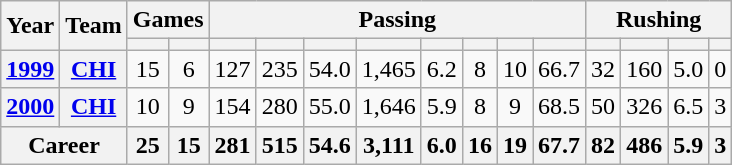<table class="wikitable" style="text-align:center;">
<tr>
<th rowspan="2">Year</th>
<th rowspan="2">Team</th>
<th colspan="2">Games</th>
<th colspan="8">Passing</th>
<th colspan="4">Rushing</th>
</tr>
<tr>
<th></th>
<th></th>
<th></th>
<th></th>
<th></th>
<th></th>
<th></th>
<th></th>
<th></th>
<th></th>
<th></th>
<th></th>
<th></th>
<th></th>
</tr>
<tr>
<th><a href='#'>1999</a></th>
<th><a href='#'>CHI</a></th>
<td>15</td>
<td>6</td>
<td>127</td>
<td>235</td>
<td>54.0</td>
<td>1,465</td>
<td>6.2</td>
<td>8</td>
<td>10</td>
<td>66.7</td>
<td>32</td>
<td>160</td>
<td>5.0</td>
<td>0</td>
</tr>
<tr>
<th><a href='#'>2000</a></th>
<th><a href='#'>CHI</a></th>
<td>10</td>
<td>9</td>
<td>154</td>
<td>280</td>
<td>55.0</td>
<td>1,646</td>
<td>5.9</td>
<td>8</td>
<td>9</td>
<td>68.5</td>
<td>50</td>
<td>326</td>
<td>6.5</td>
<td>3</td>
</tr>
<tr>
<th colspan="2">Career</th>
<th>25</th>
<th>15</th>
<th>281</th>
<th>515</th>
<th>54.6</th>
<th>3,111</th>
<th>6.0</th>
<th>16</th>
<th>19</th>
<th>67.7</th>
<th>82</th>
<th>486</th>
<th>5.9</th>
<th>3</th>
</tr>
</table>
